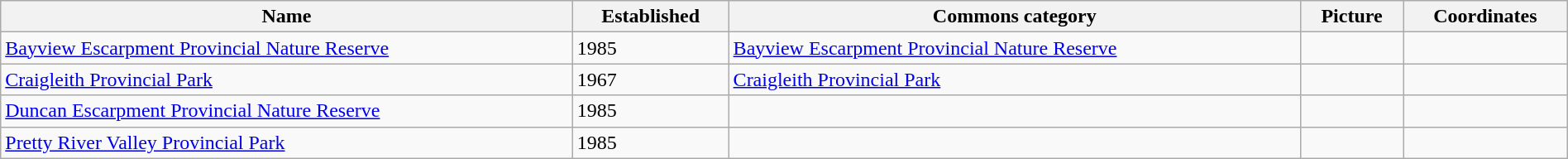<table class='wikitable sortable' style='width:100%'>
<tr>
<th>Name</th>
<th>Established</th>
<th>Commons category</th>
<th>Picture</th>
<th>Coordinates</th>
</tr>
<tr>
<td><a href='#'>Bayview Escarpment Provincial Nature Reserve</a></td>
<td>1985</td>
<td><a href='#'>Bayview Escarpment Provincial Nature Reserve</a></td>
<td></td>
<td></td>
</tr>
<tr>
<td><a href='#'>Craigleith Provincial Park</a></td>
<td>1967</td>
<td><a href='#'>Craigleith Provincial Park</a></td>
<td></td>
<td></td>
</tr>
<tr>
<td><a href='#'>Duncan Escarpment Provincial Nature Reserve</a></td>
<td>1985</td>
<td></td>
<td></td>
<td></td>
</tr>
<tr>
<td><a href='#'>Pretty River Valley Provincial Park</a></td>
<td>1985</td>
<td></td>
<td></td>
<td></td>
</tr>
</table>
